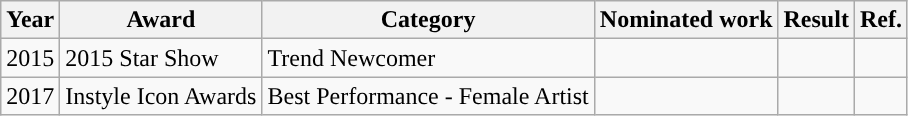<table class="wikitable">
<tr>
<th width=10>Year</th>
<th>Award</th>
<th>Category</th>
<th>Nominated work</th>
<th>Result</th>
<th>Ref.</th>
</tr>
<tr>
<td>2015</td>
<td>2015 Star Show</td>
<td>Trend Newcomer</td>
<td></td>
<td></td>
<td></td>
</tr>
<tr>
<td>2017</td>
<td>Instyle Icon Awards</td>
<td>Best Performance - Female Artist</td>
<td></td>
<td></td>
<td></td>
</tr>
</table>
